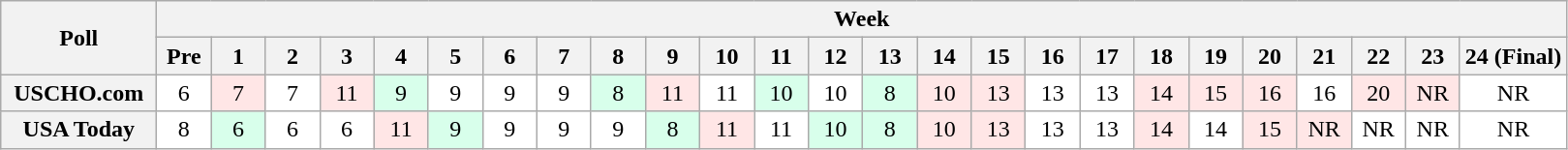<table class="wikitable" style="white-space:nowrap;">
<tr>
<th scope="col" width="100" rowspan="2">Poll</th>
<th colspan="27">Week</th>
</tr>
<tr>
<th scope="col" width="30">Pre</th>
<th scope="col" width="30">1</th>
<th scope="col" width="30">2</th>
<th scope="col" width="30">3</th>
<th scope="col" width="30">4</th>
<th scope="col" width="30">5</th>
<th scope="col" width="30">6</th>
<th scope="col" width="30">7</th>
<th scope="col" width="30">8</th>
<th scope="col" width="30">9</th>
<th scope="col" width="30">10</th>
<th scope="col" width="30">11</th>
<th scope="col" width="30">12</th>
<th scope="col" width="30">13</th>
<th scope="col" width="30">14</th>
<th scope="col" width="30">15</th>
<th scope="col" width="30">16</th>
<th scope="col" width="30">17</th>
<th scope="col" width="30">18</th>
<th scope="col" width="30">19</th>
<th scope="col" width="30">20</th>
<th scope="col" width="30">21</th>
<th scope="col" width="30">22</th>
<th scope="col" width="30">23</th>
<th scope="col" width="30">24 (Final)</th>
</tr>
<tr style="text-align:center;">
<th>USCHO.com</th>
<td bgcolor=FFFFFF>6</td>
<td bgcolor=FFE6E6>7</td>
<td bgcolor=FFFFFF>7</td>
<td bgcolor=FFE6E6>11</td>
<td bgcolor=D8FFEB>9</td>
<td bgcolor=FFFFFF>9</td>
<td bgcolor=FFFFFF>9</td>
<td bgcolor=FFFFFF>9</td>
<td bgcolor=D8FFEB>8</td>
<td bgcolor=FFE6E6>11</td>
<td bgcolor=FFFFFF>11</td>
<td bgcolor=D8FFEB>10</td>
<td bgcolor=FFFFFF>10</td>
<td bgcolor=D8FFEB>8</td>
<td bgcolor=FFE6E6>10</td>
<td bgcolor=FFE6E6>13</td>
<td bgcolor=FFFFFF>13</td>
<td bgcolor=FFFFFF>13</td>
<td bgcolor=FFE6E6>14</td>
<td bgcolor=FFE6E6>15</td>
<td bgcolor=FFE6E6>16</td>
<td bgcolor=FFFFFF>16</td>
<td bgcolor=FFE6E6>20</td>
<td bgcolor=FFE6E6>NR</td>
<td bgcolor=FFFFFF>NR</td>
</tr>
<tr style="text-align:center;">
<th>USA Today</th>
<td bgcolor=FFFFFF>8</td>
<td bgcolor=D8FFEB>6</td>
<td bgcolor=FFFFFF>6</td>
<td bgcolor=FFFFFF>6</td>
<td bgcolor=FFE6E6>11</td>
<td bgcolor=D8FFEB>9</td>
<td bgcolor=FFFFFF>9</td>
<td bgcolor=FFFFFF>9</td>
<td bgcolor=FFFFFF>9</td>
<td bgcolor=D8FFEB>8</td>
<td bgcolor=FFE6E6>11</td>
<td bgcolor=FFFFFF>11</td>
<td bgcolor=D8FFEB>10</td>
<td bgcolor=D8FFEB>8</td>
<td bgcolor=FFE6E6>10</td>
<td bgcolor=FFE6E6>13</td>
<td bgcolor=FFFFFF>13</td>
<td bgcolor=FFFFFF>13</td>
<td bgcolor=FFE6E6>14</td>
<td bgcolor=FFFFFF>14</td>
<td bgcolor=FFE6E6>15</td>
<td bgcolor=FFE6E6>NR</td>
<td bgcolor=FFFFFF>NR</td>
<td bgcolor=FFFFFF>NR</td>
<td bgcolor=FFFFFF>NR</td>
</tr>
</table>
